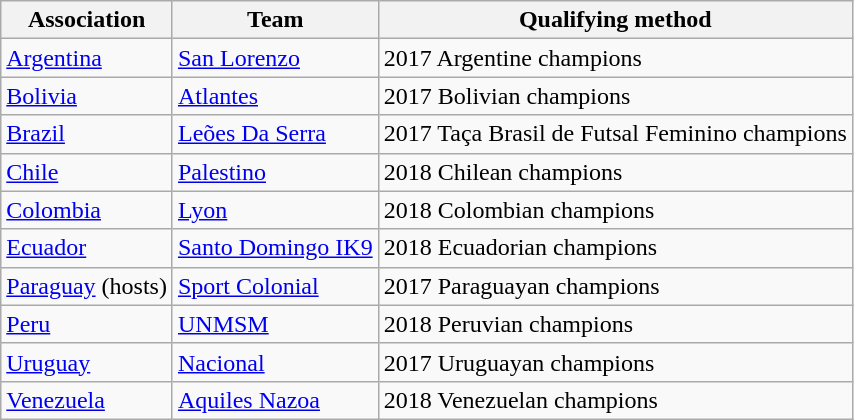<table class="wikitable sortable">
<tr>
<th>Association</th>
<th>Team</th>
<th>Qualifying method</th>
</tr>
<tr>
<td> <a href='#'>Argentina</a></td>
<td><a href='#'>San Lorenzo</a></td>
<td>2017 Argentine champions</td>
</tr>
<tr>
<td> <a href='#'>Bolivia</a></td>
<td><a href='#'>Atlantes</a></td>
<td>2017 Bolivian champions</td>
</tr>
<tr>
<td> <a href='#'>Brazil</a></td>
<td><a href='#'>Leões Da Serra</a></td>
<td>2017 Taça Brasil de Futsal Feminino champions</td>
</tr>
<tr>
<td> <a href='#'>Chile</a></td>
<td><a href='#'>Palestino</a></td>
<td>2018 Chilean champions</td>
</tr>
<tr>
<td> <a href='#'>Colombia</a></td>
<td><a href='#'>Lyon</a></td>
<td>2018 Colombian champions</td>
</tr>
<tr>
<td> <a href='#'>Ecuador</a></td>
<td><a href='#'>Santo Domingo IK9</a></td>
<td>2018 Ecuadorian champions</td>
</tr>
<tr>
<td> <a href='#'>Paraguay</a> (hosts)</td>
<td><a href='#'>Sport Colonial</a></td>
<td>2017 Paraguayan champions</td>
</tr>
<tr>
<td> <a href='#'>Peru</a></td>
<td><a href='#'>UNMSM</a></td>
<td>2018 Peruvian champions</td>
</tr>
<tr>
<td> <a href='#'>Uruguay</a></td>
<td><a href='#'>Nacional</a></td>
<td>2017 Uruguayan champions</td>
</tr>
<tr>
<td> <a href='#'>Venezuela</a></td>
<td><a href='#'>Aquiles Nazoa</a></td>
<td>2018 Venezuelan champions</td>
</tr>
</table>
